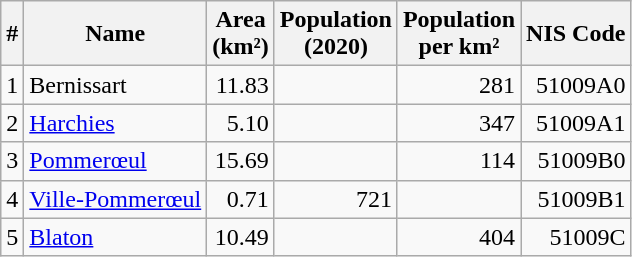<table class="wikitable sortable" style="text-align:right">
<tr>
<th>#</th>
<th>Name</th>
<th>Area<br>(km²)</th>
<th>Population<br>(2020)</th>
<th>Population<br>per km²</th>
<th>NIS Code</th>
</tr>
<tr>
<td>1</td>
<td align="left">Bernissart</td>
<td>11.83</td>
<td></td>
<td>281</td>
<td>51009A0</td>
</tr>
<tr>
<td>2</td>
<td align="left"><a href='#'>Harchies</a></td>
<td>5.10</td>
<td></td>
<td>347</td>
<td>51009A1</td>
</tr>
<tr>
<td>3</td>
<td align="left"><a href='#'>Pommerœul</a></td>
<td>15.69</td>
<td></td>
<td>114</td>
<td>51009B0</td>
</tr>
<tr>
<td>4</td>
<td align="left"><a href='#'>Ville-Pommerœul</a></td>
<td>0.71</td>
<td>721</td>
<td></td>
<td>51009B1</td>
</tr>
<tr>
<td>5</td>
<td align="left"><a href='#'>Blaton</a></td>
<td>10.49</td>
<td></td>
<td>404</td>
<td>51009C</td>
</tr>
</table>
